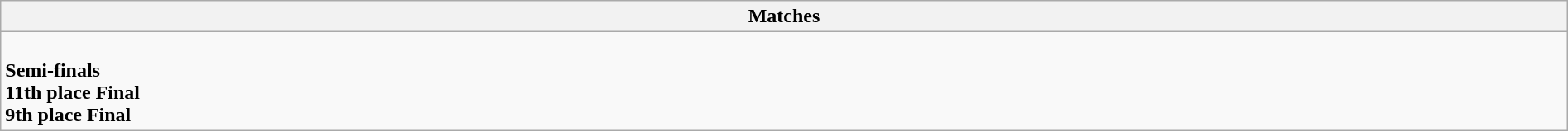<table class="wikitable collapsible collapsed" style="width:100%;">
<tr>
<th>Matches</th>
</tr>
<tr>
<td><br><strong>Semi-finals</strong>

<br><strong>11th place Final</strong>
<br><strong>9th place Final</strong>
</td>
</tr>
</table>
